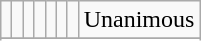<table class="wikitable sortable sortable" style="text-align: center">
<tr>
<td></td>
<td></td>
<td></td>
<td></td>
<td></td>
<td></td>
<td></td>
<td>Unanimous</td>
</tr>
<tr>
</tr>
<tr>
</tr>
</table>
